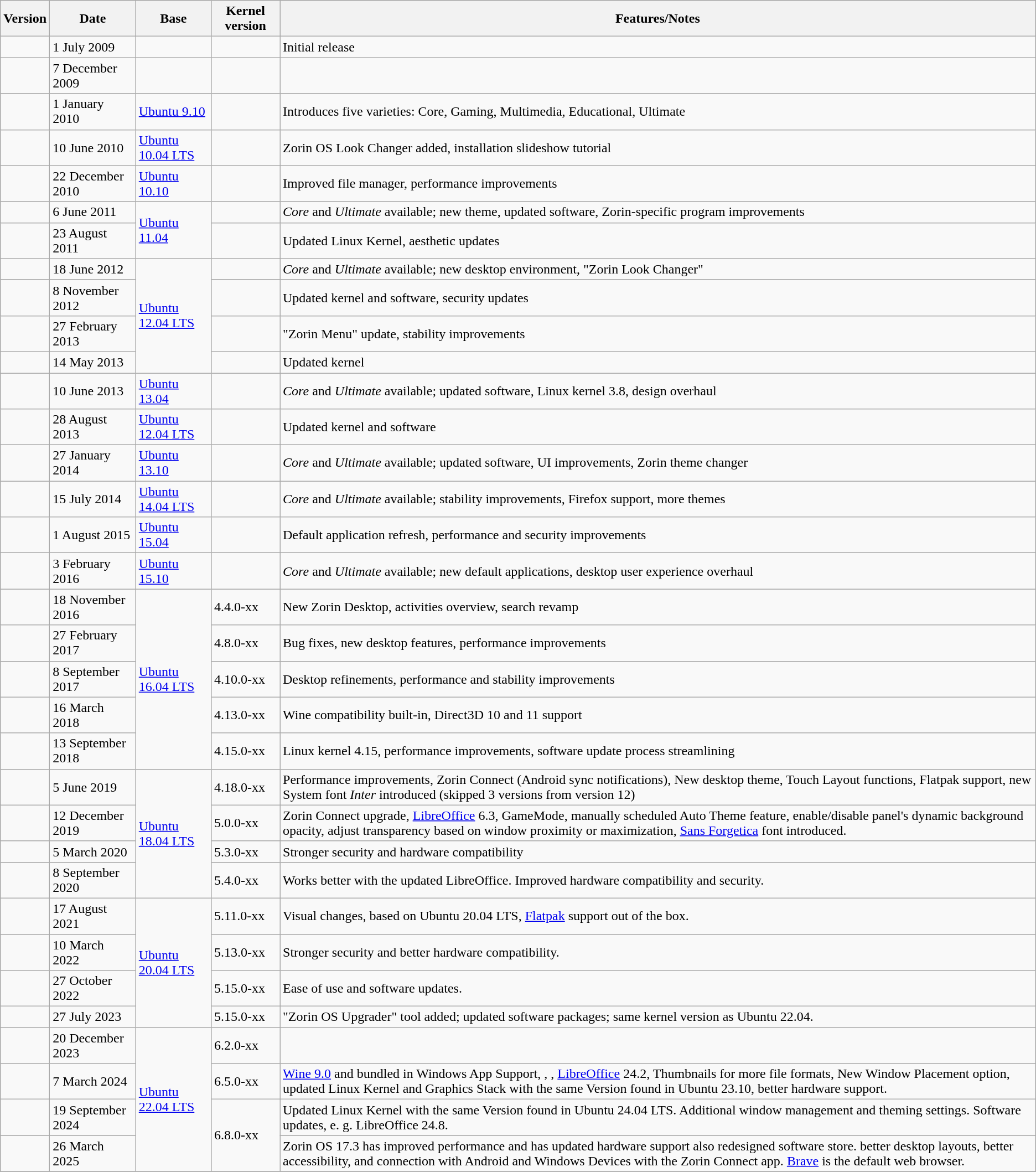<table class="wikitable sortable mw-collapsible">
<tr>
<th>Version</th>
<th>Date</th>
<th>Base</th>
<th>Kernel version</th>
<th>Features/Notes</th>
</tr>
<tr>
<td></td>
<td>1 July 2009</td>
<td></td>
<td></td>
<td>Initial release</td>
</tr>
<tr>
<td></td>
<td>7 December 2009</td>
<td></td>
<td></td>
<td></td>
</tr>
<tr>
<td></td>
<td>1 January 2010</td>
<td><a href='#'>Ubuntu 9.10</a></td>
<td></td>
<td>Introduces five varieties: Core, Gaming, Multimedia, Educational, Ultimate</td>
</tr>
<tr>
<td></td>
<td>10 June 2010</td>
<td><a href='#'>Ubuntu 10.04 LTS</a></td>
<td></td>
<td>Zorin OS Look Changer added, installation slideshow tutorial</td>
</tr>
<tr>
<td></td>
<td>22 December 2010</td>
<td><a href='#'>Ubuntu 10.10</a></td>
<td></td>
<td>Improved file manager, performance improvements</td>
</tr>
<tr>
<td></td>
<td>6 June 2011</td>
<td rowspan="2"><a href='#'>Ubuntu 11.04</a></td>
<td></td>
<td><em>Core</em> and <em>Ultimate</em> available; new theme, updated software, Zorin-specific program improvements</td>
</tr>
<tr>
<td></td>
<td>23 August 2011</td>
<td></td>
<td>Updated Linux Kernel, aesthetic updates</td>
</tr>
<tr>
<td></td>
<td>18 June 2012</td>
<td rowspan="4"><a href='#'>Ubuntu 12.04 LTS</a></td>
<td></td>
<td><em>Core</em> and <em>Ultimate</em> available; new desktop environment, "Zorin Look Changer"</td>
</tr>
<tr>
<td></td>
<td>8 November 2012</td>
<td></td>
<td>Updated kernel and software, security updates</td>
</tr>
<tr>
<td></td>
<td>27 February 2013</td>
<td></td>
<td>"Zorin Menu" update, stability improvements</td>
</tr>
<tr>
<td></td>
<td>14 May 2013</td>
<td></td>
<td>Updated kernel</td>
</tr>
<tr>
<td></td>
<td>10 June 2013</td>
<td><a href='#'>Ubuntu 13.04</a></td>
<td></td>
<td><em>Core</em> and <em>Ultimate</em> available; updated software, Linux kernel 3.8, design overhaul</td>
</tr>
<tr>
<td></td>
<td>28 August 2013</td>
<td><a href='#'>Ubuntu 12.04 LTS</a></td>
<td></td>
<td>Updated kernel and software</td>
</tr>
<tr>
<td></td>
<td>27 January 2014</td>
<td><a href='#'>Ubuntu 13.10</a></td>
<td></td>
<td><em>Core</em> and <em>Ultimate</em> available; updated software, UI improvements, Zorin theme changer</td>
</tr>
<tr>
<td></td>
<td>15 July 2014</td>
<td><a href='#'>Ubuntu 14.04 LTS</a></td>
<td></td>
<td><em>Core</em> and <em>Ultimate</em> available; stability improvements, Firefox support, more themes</td>
</tr>
<tr>
<td></td>
<td>1 August 2015</td>
<td><a href='#'>Ubuntu 15.04</a></td>
<td></td>
<td>Default application refresh, performance and security improvements</td>
</tr>
<tr>
<td></td>
<td>3 February 2016</td>
<td><a href='#'>Ubuntu 15.10</a></td>
<td></td>
<td><em>Core</em> and <em>Ultimate</em> available; new default applications, desktop user experience overhaul</td>
</tr>
<tr>
<td></td>
<td>18 November 2016</td>
<td rowspan="5"><a href='#'>Ubuntu 16.04 LTS</a></td>
<td>4.4.0-xx</td>
<td>New Zorin Desktop, activities overview, search revamp</td>
</tr>
<tr>
<td></td>
<td>27 February 2017</td>
<td>4.8.0-xx</td>
<td>Bug fixes, new desktop features, performance improvements</td>
</tr>
<tr>
<td></td>
<td>8 September 2017</td>
<td>4.10.0-xx</td>
<td>Desktop refinements, performance and stability improvements</td>
</tr>
<tr>
<td></td>
<td>16 March 2018</td>
<td>4.13.0-xx</td>
<td>Wine compatibility built-in, Direct3D 10 and 11 support</td>
</tr>
<tr>
<td></td>
<td>13 September 2018</td>
<td>4.15.0-xx</td>
<td>Linux kernel 4.15, performance improvements, software update process streamlining</td>
</tr>
<tr>
<td></td>
<td>5 June 2019</td>
<td rowspan="4"><a href='#'>Ubuntu 18.04 LTS</a></td>
<td>4.18.0-xx</td>
<td>Performance improvements, Zorin Connect (Android sync notifications), New desktop theme, Touch Layout functions, Flatpak support, new System font <em>Inter</em> introduced (skipped 3 versions from version 12)</td>
</tr>
<tr>
<td></td>
<td>12 December 2019</td>
<td>5.0.0-xx</td>
<td>Zorin Connect upgrade, <a href='#'>LibreOffice</a> 6.3, GameMode, manually scheduled Auto Theme feature, enable/disable panel's dynamic background opacity, adjust transparency based on window proximity or maximization, <a href='#'>Sans Forgetica</a> font introduced.</td>
</tr>
<tr>
<td></td>
<td>5 March 2020</td>
<td>5.3.0-xx</td>
<td>Stronger security and hardware compatibility</td>
</tr>
<tr>
<td></td>
<td>8 September 2020</td>
<td>5.4.0-xx</td>
<td>Works better with the updated LibreOffice. Improved hardware compatibility and security.</td>
</tr>
<tr>
<td></td>
<td>17 August 2021</td>
<td rowspan="4"><a href='#'>Ubuntu 20.04 LTS</a></td>
<td>5.11.0-xx</td>
<td>Visual changes, based on Ubuntu 20.04 LTS, <a href='#'>Flatpak</a> support out of the box.</td>
</tr>
<tr>
<td></td>
<td>10 March 2022</td>
<td>5.13.0-xx</td>
<td>Stronger security and better hardware compatibility.</td>
</tr>
<tr>
<td></td>
<td>27 October 2022</td>
<td>5.15.0-xx</td>
<td>Ease of use and software updates.</td>
</tr>
<tr>
<td></td>
<td>27 July 2023</td>
<td>5.15.0-xx</td>
<td>"Zorin OS Upgrader" tool added; updated software packages; same kernel version as Ubuntu 22.04.</td>
</tr>
<tr>
<td></td>
<td>20 December 2023</td>
<td rowspan="4"><a href='#'>Ubuntu 22.04 LTS</a></td>
<td>6.2.0-xx</td>
</tr>
<tr>
<td></td>
<td>7 March 2024</td>
<td>6.5.0-xx</td>
<td><a href='#'>Wine 9.0</a> and  bundled in Windows App Support, , , <a href='#'>LibreOffice</a> 24.2, Thumbnails for more file formats, New Window Placement option, updated Linux Kernel and Graphics Stack with the same Version found in Ubuntu 23.10, better hardware support.</td>
</tr>
<tr>
<td></td>
<td>19 September 2024</td>
<td rowspan="2">6.8.0-xx</td>
<td>Updated Linux Kernel with the same Version found in Ubuntu 24.04 LTS. Additional window management and theming settings. Software updates, e. g. LibreOffice 24.8.</td>
</tr>
<tr>
<td></td>
<td>26 March 2025</td>
<td>Zorin OS 17.3 has improved performance and has updated hardware support also redesigned software store. better desktop layouts, better accessibility, and connection with Android and Windows Devices with the Zorin Connect app.  <a href='#'>Brave</a> is the default web browser.</td>
</tr>
<tr>
</tr>
</table>
